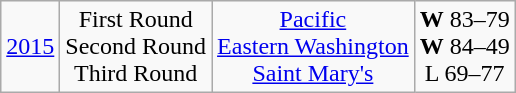<table class=wikitable style="text-align:center">
<tr>
<td><a href='#'>2015</a></td>
<td>First Round<br>Second Round<br>Third Round</td>
<td><a href='#'>Pacific</a><br><a href='#'>Eastern Washington</a><br><a href='#'>Saint Mary's</a></td>
<td><strong>W</strong> 83–79<br><strong>W</strong> 84–49<br>L 69–77</td>
</tr>
</table>
